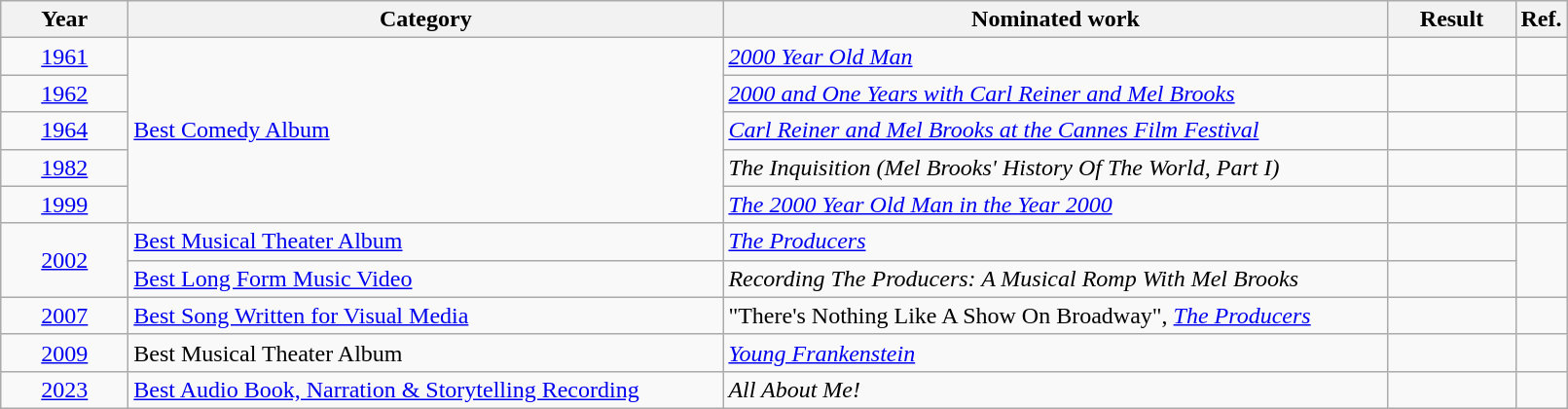<table class=wikitable>
<tr>
<th scope="col" style="width:5em;">Year</th>
<th scope="col" style="width:25em;">Category</th>
<th scope="col" style="width:28em;">Nominated work</th>
<th scope="col" style="width:5em;">Result</th>
<th>Ref.</th>
</tr>
<tr>
<td style="text-align:center;"><a href='#'>1961</a></td>
<td rowspan=5><a href='#'>Best Comedy Album</a></td>
<td><em><a href='#'>2000 Year Old Man</a></em></td>
<td></td>
<td style="text-align:center;"></td>
</tr>
<tr>
<td style="text-align:center;"><a href='#'>1962</a></td>
<td><em><a href='#'>2000 and One Years with Carl Reiner and Mel Brooks</a></em></td>
<td></td>
<td style="text-align:center;"></td>
</tr>
<tr>
<td style="text-align:center;"><a href='#'>1964</a></td>
<td><em><a href='#'>Carl Reiner and Mel Brooks at the Cannes Film Festival</a></em></td>
<td></td>
<td style="text-align:center;"></td>
</tr>
<tr>
<td style="text-align:center;"><a href='#'>1982</a></td>
<td><em>The Inquisition (Mel Brooks' History Of The World, Part I)</em></td>
<td></td>
<td style="text-align:center;"></td>
</tr>
<tr>
<td style="text-align:center;"><a href='#'>1999</a></td>
<td><em><a href='#'>The 2000 Year Old Man in the Year 2000</a></em></td>
<td></td>
<td style="text-align:center;"></td>
</tr>
<tr>
<td style="text-align:center;", rowspan="2"><a href='#'>2002</a></td>
<td><a href='#'>Best Musical Theater Album</a></td>
<td><em><a href='#'>The Producers</a></em></td>
<td></td>
<td rowspan=2, style="text-align:center;"></td>
</tr>
<tr>
<td><a href='#'>Best Long Form Music Video</a></td>
<td><em>Recording The Producers: A Musical Romp With Mel Brooks</em></td>
<td></td>
</tr>
<tr>
<td style="text-align:center;"><a href='#'>2007</a></td>
<td><a href='#'>Best Song Written for Visual Media</a></td>
<td>"There's Nothing Like A Show On Broadway", <em><a href='#'>The Producers</a></em></td>
<td></td>
<td style="text-align:center;"></td>
</tr>
<tr>
<td style="text-align:center;"><a href='#'>2009</a></td>
<td>Best Musical Theater Album</td>
<td><em><a href='#'>Young Frankenstein</a></em></td>
<td></td>
<td style="text-align:center;"></td>
</tr>
<tr>
<td style="text-align:center;"><a href='#'>2023</a></td>
<td><a href='#'>Best Audio Book, Narration & Storytelling Recording</a></td>
<td><em>All About Me!</em></td>
<td></td>
<td style="text-align:center;"></td>
</tr>
</table>
